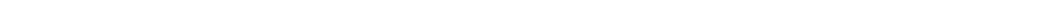<table style="width:88%; text-align:center;">
<tr style="color:white;">
<td style="background:"><strong>20</strong></td>
<td style="background:"><strong>4</strong></td>
<td style="background:"><strong>39</strong></td>
</tr>
</table>
